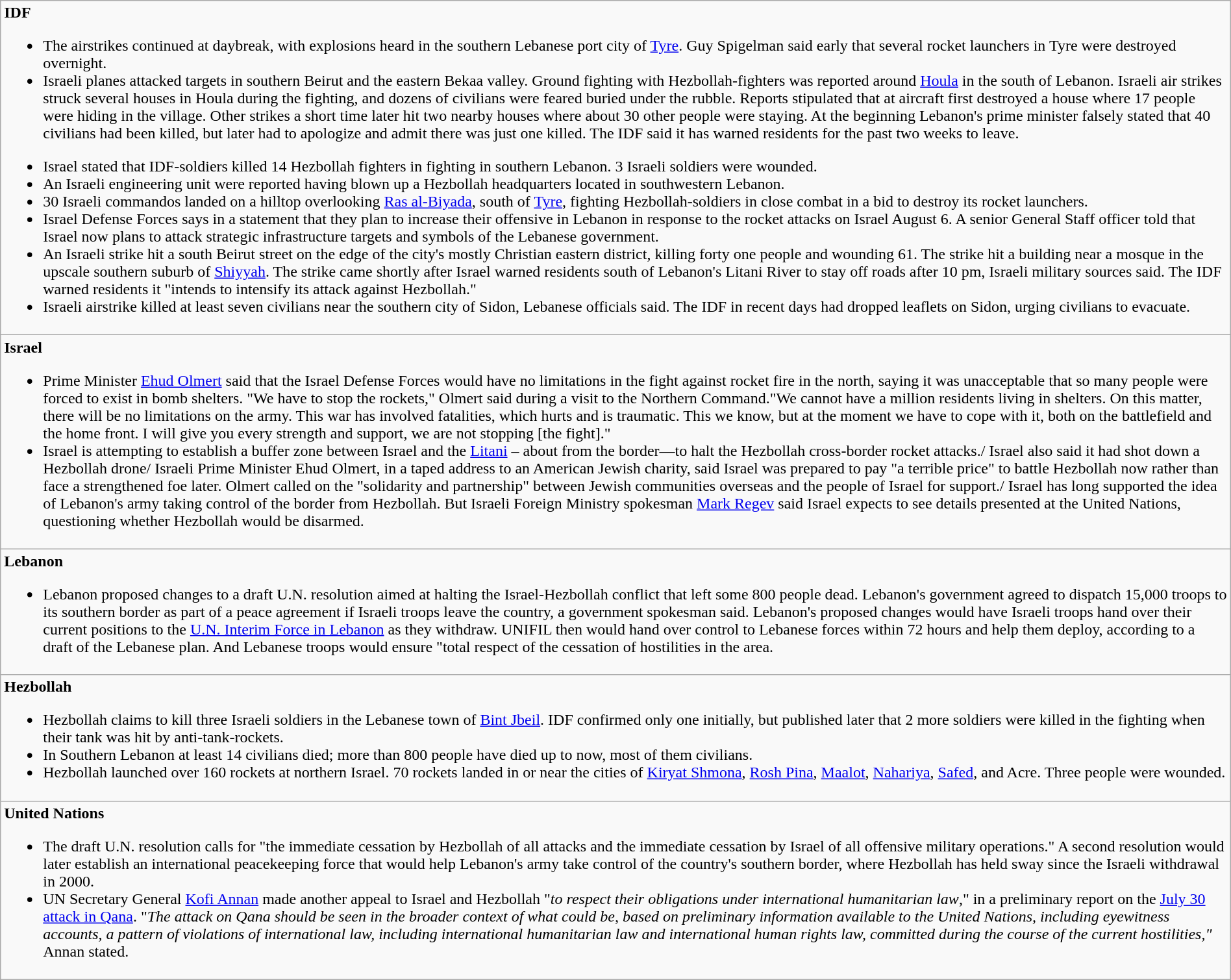<table width="100%" class="wikitable">
<tr>
<td><strong>IDF</strong><br><ul><li>The airstrikes continued at daybreak, with explosions heard in the southern Lebanese port city of <a href='#'>Tyre</a>. Guy Spigelman said early that several rocket launchers in Tyre were destroyed overnight.</li><li>Israeli planes attacked targets in southern Beirut and the eastern Bekaa valley. Ground fighting with Hezbollah-fighters was reported around <a href='#'>Houla</a> in the south of Lebanon. Israeli air strikes struck several houses in Houla during the fighting, and dozens of civilians were feared buried under the rubble. Reports stipulated that at aircraft first destroyed a house where 17 people were hiding in the village. Other strikes a short time later hit two nearby houses where about 30 other people were staying. At the beginning Lebanon's prime minister falsely stated that 40 civilians had been killed, but later had to apologize and admit there was just one killed. The IDF said it has warned residents for the past two weeks to leave.</li></ul><ul><li>Israel stated that IDF-soldiers killed 14 Hezbollah fighters in fighting in southern Lebanon. 3 Israeli soldiers were wounded.</li><li>An Israeli engineering unit were reported having blown up a Hezbollah headquarters located in southwestern Lebanon.</li><li>30 Israeli commandos landed on a hilltop overlooking <a href='#'>Ras al-Biyada</a>, south of <a href='#'>Tyre</a>, fighting Hezbollah-soldiers in close combat in a bid to destroy its rocket launchers.</li><li>Israel Defense Forces says in a statement that they plan to increase their offensive in Lebanon in response to the rocket attacks on Israel August 6. A senior General Staff officer told that Israel now plans to attack strategic infrastructure targets and symbols of the Lebanese government.</li><li>An Israeli strike hit a south Beirut street on the edge of the city's mostly Christian eastern district, killing forty one people and wounding 61. The strike hit a building near a mosque in the upscale southern suburb of <a href='#'>Shiyyah</a>. The strike came shortly after Israel warned residents south of Lebanon's Litani River to stay off roads after 10 pm, Israeli military sources said. The IDF warned residents it "intends to intensify its attack against Hezbollah."</li><li>Israeli airstrike killed at least seven civilians near the southern city of Sidon, Lebanese officials said. The IDF in recent days had dropped leaflets on Sidon, urging civilians to evacuate.</li></ul></td>
</tr>
<tr>
<td><strong>Israel</strong><br><ul><li>Prime Minister <a href='#'>Ehud Olmert</a> said that the Israel Defense Forces would have no limitations in the fight against rocket fire in the north, saying it was unacceptable that so many people were forced to exist in bomb shelters. "We have to stop the rockets," Olmert said during a visit to the Northern Command."We cannot have a million residents living in shelters. On this matter, there will be no limitations on the army. This war has involved fatalities, which hurts and is traumatic. This we know, but at the moment we have to cope with it, both on the battlefield and the home front. I will give you every strength and support, we are not stopping [the fight]."</li><li>Israel is attempting to establish a buffer zone between Israel and the <a href='#'>Litani</a> – about  from the border—to halt the Hezbollah cross-border rocket attacks./ Israel also said it had shot down a Hezbollah drone/ Israeli Prime Minister Ehud Olmert, in a taped address to an American Jewish charity, said Israel was prepared to pay "a terrible price" to battle Hezbollah now rather than face a strengthened foe later. Olmert called on the "solidarity and partnership" between Jewish communities overseas and the people of Israel for support./ Israel has long supported the idea of Lebanon's army taking control of the border from Hezbollah. But Israeli Foreign Ministry spokesman <a href='#'>Mark Regev</a> said Israel expects to see details presented at the United Nations, questioning whether Hezbollah would be disarmed.</li></ul></td>
</tr>
<tr>
<td><strong>Lebanon</strong><br><ul><li>Lebanon proposed changes to a draft U.N. resolution aimed at halting the Israel-Hezbollah conflict that left some 800 people dead. Lebanon's government agreed to dispatch 15,000 troops to its southern border as part of a peace agreement if Israeli troops leave the country, a government spokesman said. Lebanon's proposed changes would have Israeli troops hand over their current positions to the <a href='#'>U.N. Interim Force in Lebanon</a> as they withdraw. UNIFIL then would hand over control to Lebanese forces within 72 hours and help them deploy, according to a draft of the Lebanese plan. And Lebanese troops would ensure "total respect of the cessation of hostilities in the area.</li></ul></td>
</tr>
<tr>
<td><strong>Hezbollah</strong><br><ul><li>Hezbollah claims to kill three Israeli soldiers in the Lebanese town of <a href='#'>Bint Jbeil</a>. IDF confirmed only one initially, but published later that 2 more soldiers were killed in the fighting when their tank was hit by anti-tank-rockets.</li><li>In Southern Lebanon at least 14 civilians died; more than 800 people have died up to now, most of them civilians.</li><li>Hezbollah launched over 160 rockets at northern Israel. 70 rockets landed in or near the cities of <a href='#'>Kiryat Shmona</a>, <a href='#'>Rosh Pina</a>, <a href='#'>Maalot</a>, <a href='#'>Nahariya</a>, <a href='#'>Safed</a>, and Acre. Three people were wounded.</li></ul></td>
</tr>
<tr>
<td><strong>United Nations</strong><br><ul><li>The draft U.N. resolution calls for "the immediate cessation by Hezbollah of all attacks and the immediate cessation by Israel of all offensive military operations." A second resolution would later establish an international peacekeeping force that would help Lebanon's army take control of the country's southern border, where Hezbollah has held sway since the Israeli withdrawal in 2000.</li><li>UN Secretary General <a href='#'>Kofi Annan</a> made another appeal to Israel and Hezbollah "<em>to respect their obligations under international humanitarian law</em>," in a preliminary report on the <a href='#'>July 30 attack in Qana</a>. "<em>The attack on Qana should be seen in the broader context of what could be, based on preliminary information available to the United Nations, including eyewitness accounts, a pattern of violations of international law, including international humanitarian law and international human rights law, committed during the course of the current hostilities,"</em> Annan stated.</li></ul></td>
</tr>
</table>
